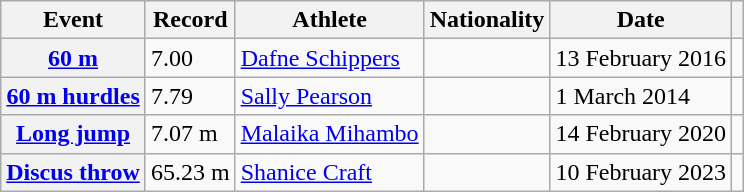<table class="wikitable plainrowheaders sticky-header">
<tr>
<th scope="col">Event</th>
<th scope="col">Record</th>
<th scope="col">Athlete</th>
<th scope="col">Nationality</th>
<th scope="col">Date</th>
<th scope="col"></th>
</tr>
<tr>
<th scope="row"><a href='#'>60 m</a></th>
<td>7.00</td>
<td><a href='#'>Dafne Schippers</a></td>
<td></td>
<td>13 February 2016</td>
<td></td>
</tr>
<tr>
<th scope="row"><a href='#'>60 m hurdles</a></th>
<td>7.79</td>
<td><a href='#'>Sally Pearson</a></td>
<td></td>
<td>1 March 2014</td>
<td></td>
</tr>
<tr>
<th scope="row"><a href='#'>Long jump</a></th>
<td>7.07 m</td>
<td><a href='#'>Malaika Mihambo</a></td>
<td></td>
<td>14 February 2020</td>
<td></td>
</tr>
<tr>
<th scope="row"><a href='#'>Discus throw</a></th>
<td>65.23 m </td>
<td><a href='#'>Shanice Craft</a></td>
<td></td>
<td>10 February 2023</td>
<td></td>
</tr>
</table>
